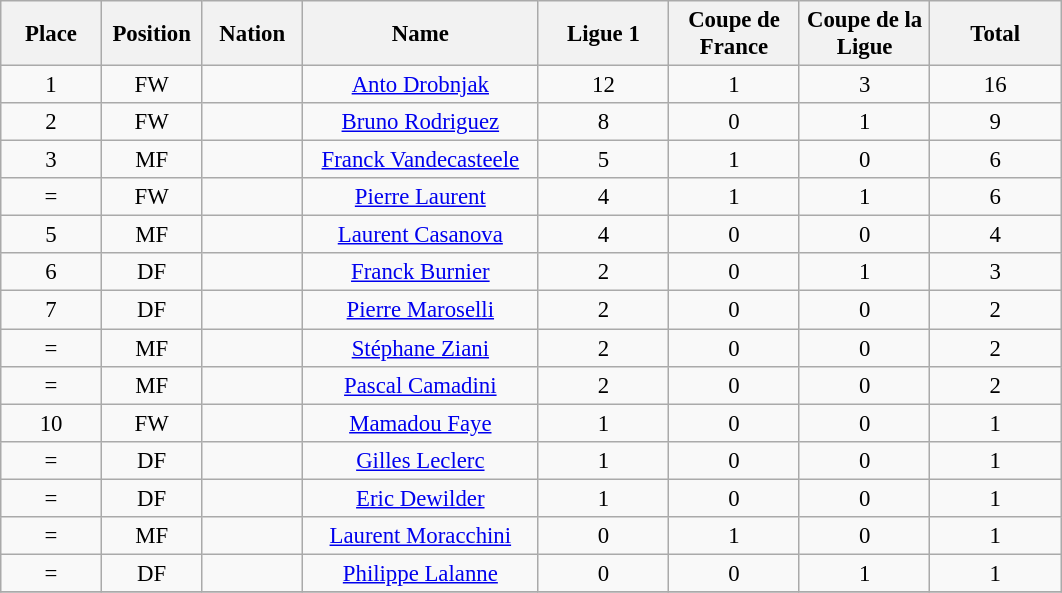<table class="wikitable" style="font-size: 95%; text-align: center;">
<tr>
<th width=60>Place</th>
<th width=60>Position</th>
<th width=60>Nation</th>
<th width=150>Name</th>
<th width=80>Ligue 1</th>
<th width=80>Coupe de France</th>
<th width=80>Coupe de la Ligue</th>
<th width=80><strong>Total</strong></th>
</tr>
<tr>
<td>1</td>
<td>FW</td>
<td></td>
<td><a href='#'>Anto Drobnjak</a></td>
<td>12</td>
<td>1</td>
<td>3</td>
<td>16</td>
</tr>
<tr>
<td>2</td>
<td>FW</td>
<td></td>
<td><a href='#'>Bruno Rodriguez</a></td>
<td>8</td>
<td>0</td>
<td>1</td>
<td>9</td>
</tr>
<tr>
<td>3</td>
<td>MF</td>
<td></td>
<td><a href='#'>Franck Vandecasteele</a></td>
<td>5</td>
<td>1</td>
<td>0</td>
<td>6</td>
</tr>
<tr>
<td>=</td>
<td>FW</td>
<td></td>
<td><a href='#'>Pierre Laurent</a></td>
<td>4</td>
<td>1</td>
<td>1</td>
<td>6</td>
</tr>
<tr>
<td>5</td>
<td>MF</td>
<td></td>
<td><a href='#'>Laurent Casanova</a></td>
<td>4</td>
<td>0</td>
<td>0</td>
<td>4</td>
</tr>
<tr>
<td>6</td>
<td>DF</td>
<td></td>
<td><a href='#'>Franck Burnier</a></td>
<td>2</td>
<td>0</td>
<td>1</td>
<td>3</td>
</tr>
<tr>
<td>7</td>
<td>DF</td>
<td></td>
<td><a href='#'>Pierre Maroselli</a></td>
<td>2</td>
<td>0</td>
<td>0</td>
<td>2</td>
</tr>
<tr>
<td>=</td>
<td>MF</td>
<td></td>
<td><a href='#'>Stéphane Ziani</a></td>
<td>2</td>
<td>0</td>
<td>0</td>
<td>2</td>
</tr>
<tr>
<td>=</td>
<td>MF</td>
<td></td>
<td><a href='#'>Pascal Camadini</a></td>
<td>2</td>
<td>0</td>
<td>0</td>
<td>2</td>
</tr>
<tr>
<td>10</td>
<td>FW</td>
<td></td>
<td><a href='#'>Mamadou Faye</a></td>
<td>1</td>
<td>0</td>
<td>0</td>
<td>1</td>
</tr>
<tr>
<td>=</td>
<td>DF</td>
<td></td>
<td><a href='#'>Gilles Leclerc</a></td>
<td>1</td>
<td>0</td>
<td>0</td>
<td>1</td>
</tr>
<tr>
<td>=</td>
<td>DF</td>
<td></td>
<td><a href='#'>Eric Dewilder</a></td>
<td>1</td>
<td>0</td>
<td>0</td>
<td>1</td>
</tr>
<tr>
<td>=</td>
<td>MF</td>
<td></td>
<td><a href='#'>Laurent Moracchini</a></td>
<td>0</td>
<td>1</td>
<td>0</td>
<td>1</td>
</tr>
<tr>
<td>=</td>
<td>DF</td>
<td></td>
<td><a href='#'>Philippe Lalanne</a></td>
<td>0</td>
<td>0</td>
<td>1</td>
<td>1</td>
</tr>
<tr>
</tr>
</table>
